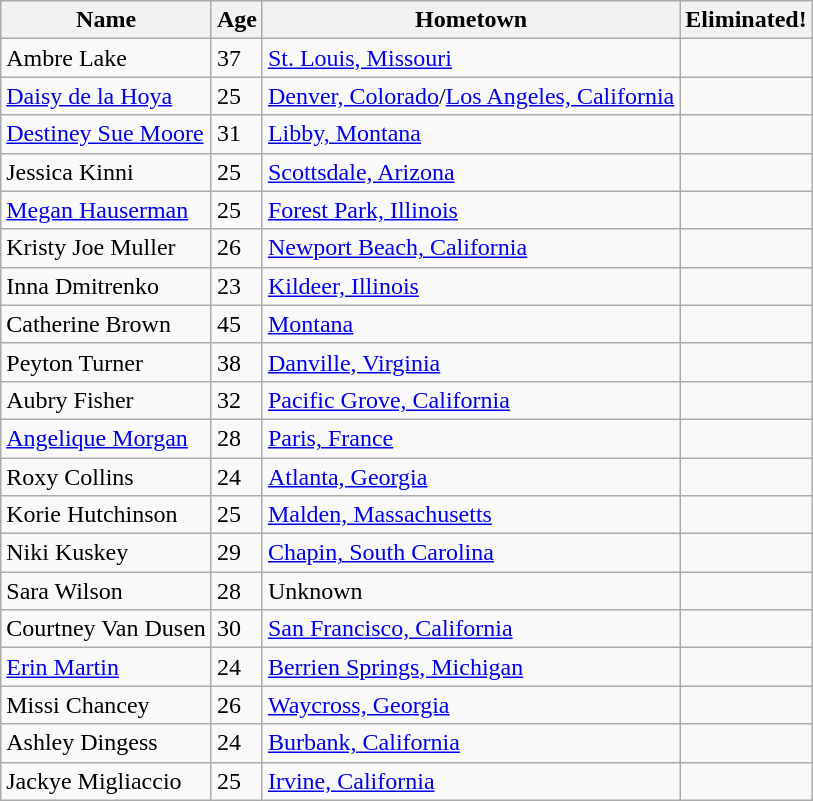<table class="wikitable sortable">
<tr>
<th>Name</th>
<th>Age</th>
<th>Hometown</th>
<th>Eliminated!</th>
</tr>
<tr>
<td>Ambre Lake</td>
<td>37</td>
<td><a href='#'>St. Louis, Missouri</a></td>
<td></td>
</tr>
<tr>
<td><a href='#'>Daisy de la Hoya</a></td>
<td>25</td>
<td><a href='#'>Denver, Colorado</a>/<a href='#'>Los Angeles, California</a></td>
<td></td>
</tr>
<tr>
<td><a href='#'>Destiney Sue Moore</a></td>
<td>31</td>
<td><a href='#'>Libby, Montana</a></td>
<td></td>
</tr>
<tr>
<td>Jessica Kinni</td>
<td>25</td>
<td><a href='#'>Scottsdale, Arizona</a></td>
<td></td>
</tr>
<tr>
<td><a href='#'>Megan Hauserman</a></td>
<td>25</td>
<td><a href='#'>Forest Park, Illinois</a></td>
<td></td>
</tr>
<tr>
<td>Kristy Joe Muller</td>
<td>26</td>
<td><a href='#'>Newport Beach, California</a></td>
<td></td>
</tr>
<tr>
<td>Inna Dmitrenko</td>
<td>23</td>
<td><a href='#'>Kildeer, Illinois</a></td>
<td></td>
</tr>
<tr>
<td>Catherine Brown</td>
<td>45</td>
<td><a href='#'>Montana</a></td>
<td></td>
</tr>
<tr>
<td>Peyton Turner</td>
<td>38</td>
<td><a href='#'>Danville, Virginia</a></td>
<td></td>
</tr>
<tr>
<td>Aubry Fisher</td>
<td>32</td>
<td><a href='#'>Pacific Grove, California</a></td>
<td></td>
</tr>
<tr>
<td><a href='#'>Angelique Morgan</a></td>
<td>28</td>
<td><a href='#'>Paris, France</a></td>
<td></td>
</tr>
<tr>
<td>Roxy Collins</td>
<td>24</td>
<td><a href='#'>Atlanta, Georgia</a></td>
<td></td>
</tr>
<tr>
<td>Korie Hutchinson</td>
<td>25</td>
<td><a href='#'>Malden, Massachusetts</a></td>
<td></td>
</tr>
<tr>
<td>Niki Kuskey</td>
<td>29</td>
<td><a href='#'>Chapin, South Carolina</a></td>
<td></td>
</tr>
<tr>
<td>Sara Wilson</td>
<td>28</td>
<td>Unknown</td>
<td></td>
</tr>
<tr>
<td>Courtney Van Dusen</td>
<td>30</td>
<td><a href='#'>San Francisco, California</a></td>
<td></td>
</tr>
<tr>
<td><a href='#'>Erin Martin</a></td>
<td>24</td>
<td><a href='#'>Berrien Springs, Michigan</a></td>
<td></td>
</tr>
<tr>
<td>Missi Chancey</td>
<td>26</td>
<td><a href='#'>Waycross, Georgia</a></td>
<td></td>
</tr>
<tr>
<td>Ashley Dingess</td>
<td>24</td>
<td><a href='#'>Burbank, California</a></td>
<td></td>
</tr>
<tr>
<td>Jackye Migliaccio</td>
<td>25</td>
<td><a href='#'>Irvine, California</a></td>
<td></td>
</tr>
</table>
